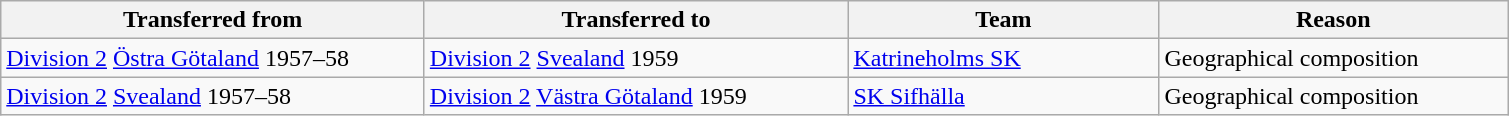<table class="wikitable" style="text-align: left;">
<tr>
<th style="width: 275px;">Transferred from</th>
<th style="width: 275px;">Transferred to</th>
<th style="width: 200px;">Team</th>
<th style="width: 225px;">Reason</th>
</tr>
<tr>
<td><a href='#'>Division 2</a> <a href='#'>Östra Götaland</a> 1957–58</td>
<td><a href='#'>Division 2</a> <a href='#'>Svealand</a> 1959</td>
<td><a href='#'>Katrineholms SK</a></td>
<td>Geographical composition</td>
</tr>
<tr>
<td><a href='#'>Division 2</a> <a href='#'>Svealand</a> 1957–58</td>
<td><a href='#'>Division 2</a> <a href='#'>Västra Götaland</a> 1959</td>
<td><a href='#'>SK Sifhälla</a></td>
<td>Geographical composition</td>
</tr>
</table>
